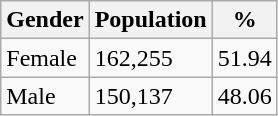<table class="wikitable sortable">
<tr>
<th>Gender</th>
<th>Population</th>
<th>%</th>
</tr>
<tr>
<td>Female</td>
<td>162,255</td>
<td>51.94</td>
</tr>
<tr>
<td>Male</td>
<td>150,137</td>
<td>48.06</td>
</tr>
</table>
